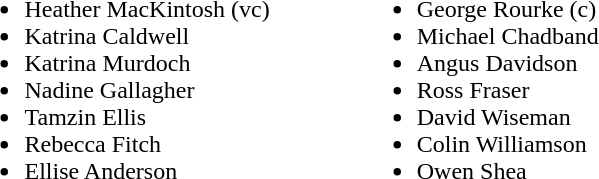<table>
<tr>
<td valign="top"><br><ul><li>Heather MacKintosh (vc)</li><li>Katrina Caldwell</li><li>Katrina Murdoch</li><li>Nadine Gallagher</li><li>Tamzin Ellis</li><li>Rebecca Fitch</li><li>Ellise Anderson</li></ul></td>
<td width="50"> </td>
<td valign="top"><br><ul><li>George Rourke (c)</li><li>Michael Chadband</li><li>Angus Davidson</li><li>Ross Fraser</li><li>David Wiseman</li><li>Colin Williamson</li><li>Owen Shea</li></ul></td>
</tr>
</table>
